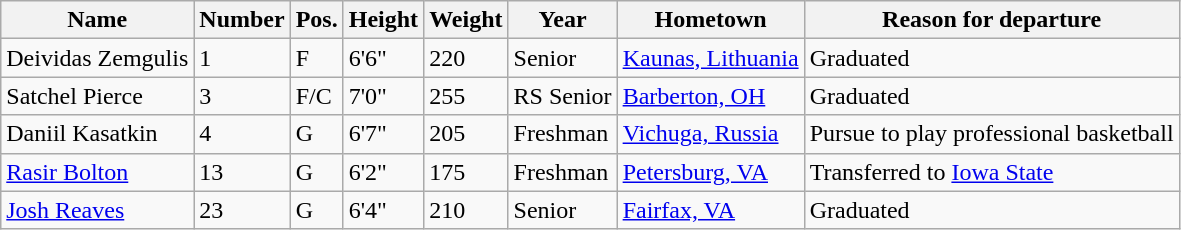<table class="wikitable sortable" border="1">
<tr>
<th>Name</th>
<th>Number</th>
<th>Pos.</th>
<th>Height</th>
<th>Weight</th>
<th>Year</th>
<th>Hometown</th>
<th class="unsortable">Reason for departure</th>
</tr>
<tr>
<td>Deividas Zemgulis</td>
<td>1</td>
<td>F</td>
<td>6'6"</td>
<td>220</td>
<td>Senior</td>
<td><a href='#'>Kaunas, Lithuania</a></td>
<td>Graduated</td>
</tr>
<tr>
<td>Satchel Pierce</td>
<td>3</td>
<td>F/C</td>
<td>7'0"</td>
<td>255</td>
<td>RS Senior</td>
<td><a href='#'>Barberton, OH</a></td>
<td>Graduated</td>
</tr>
<tr>
<td>Daniil Kasatkin</td>
<td>4</td>
<td>G</td>
<td>6'7"</td>
<td>205</td>
<td>Freshman</td>
<td><a href='#'>Vichuga, Russia</a></td>
<td>Pursue to play professional basketball</td>
</tr>
<tr>
<td><a href='#'>Rasir Bolton</a></td>
<td>13</td>
<td>G</td>
<td>6'2"</td>
<td>175</td>
<td>Freshman</td>
<td><a href='#'>Petersburg, VA</a></td>
<td>Transferred to <a href='#'>Iowa State</a></td>
</tr>
<tr>
<td><a href='#'>Josh Reaves</a></td>
<td>23</td>
<td>G</td>
<td>6'4"</td>
<td>210</td>
<td>Senior</td>
<td><a href='#'>Fairfax, VA</a></td>
<td>Graduated</td>
</tr>
</table>
